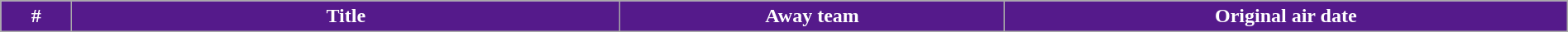<table class="wikitable plainrowheaders" style="width:100%; background:#FFFFFF;">
<tr style="color:white">
<th style="background-color:#551A8B;">#</th>
<th style="background-color:#551A8B;" width="35%">Title</th>
<th style="background-color:#551A8B;">Away team</th>
<th style="background-color:#551A8B;">Original air date<br>












</th>
</tr>
</table>
